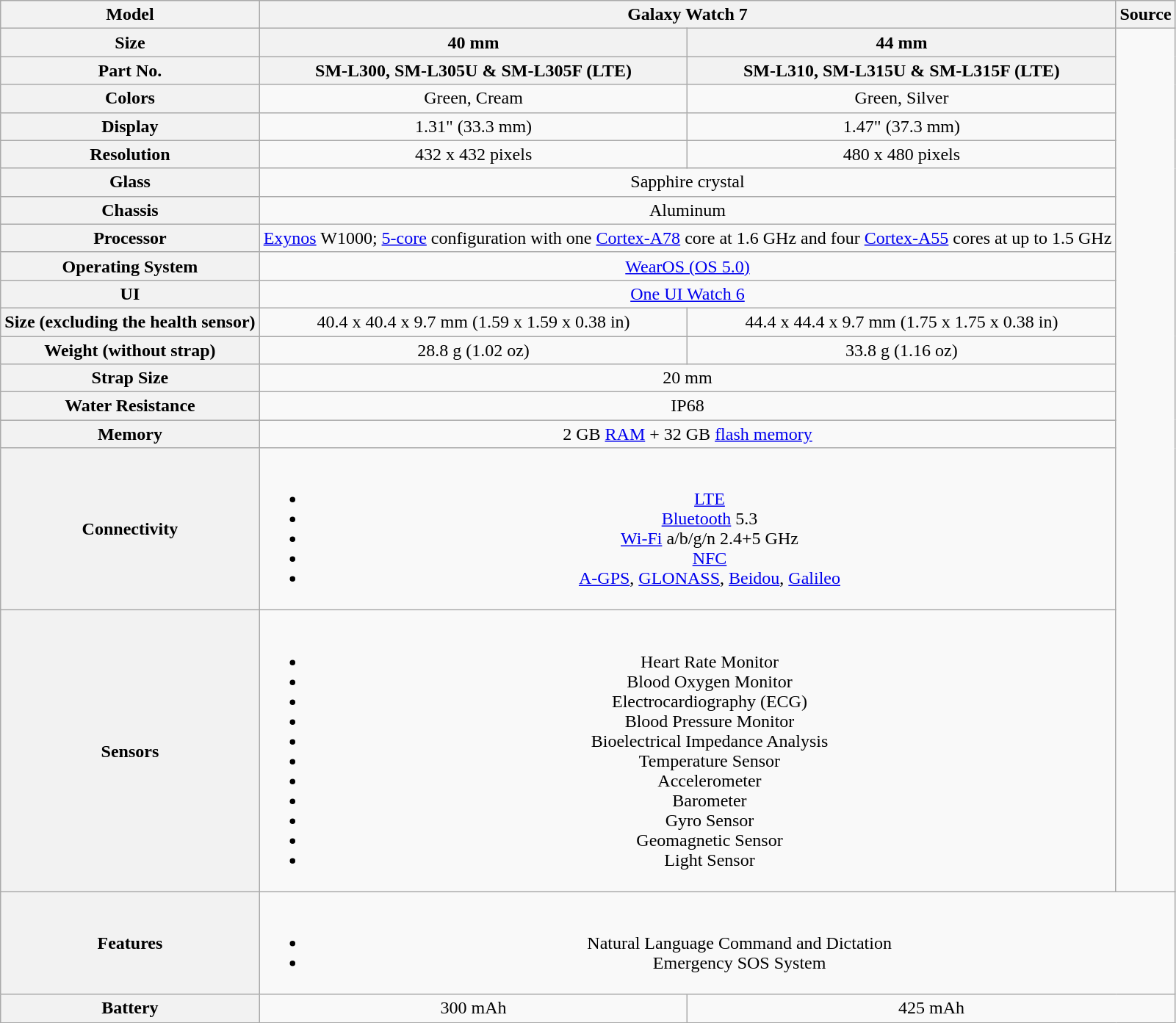<table class="wikitable" style="text-align: center;">
<tr>
<th>Model</th>
<th colspan="2">Galaxy Watch 7</th>
<th>Source</th>
</tr>
<tr>
<th>Size</th>
<th>40 mm</th>
<th>44 mm</th>
<td rowspan="17"></td>
</tr>
<tr>
<th>Part No.</th>
<th>SM-L300, SM-L305U & SM-L305F (LTE)</th>
<th>SM-L310, SM-L315U & SM-L315F (LTE)</th>
</tr>
<tr>
<th>Colors</th>
<td>Green, Cream</td>
<td>Green, Silver</td>
</tr>
<tr>
<th>Display</th>
<td>1.31" (33.3 mm)</td>
<td>1.47" (37.3 mm)</td>
</tr>
<tr>
<th>Resolution</th>
<td>432 x 432 pixels</td>
<td>480 x 480 pixels</td>
</tr>
<tr>
<th>Glass</th>
<td colspan="2">Sapphire crystal</td>
</tr>
<tr>
<th>Chassis</th>
<td colspan="2">Aluminum</td>
</tr>
<tr>
<th>Processor</th>
<td colspan="2"><a href='#'>Exynos</a> W1000; <a href='#'>5-core</a> configuration with one <a href='#'>Cortex-A78</a> core at 1.6 GHz and four <a href='#'>Cortex-A55</a> cores at up to 1.5 GHz</td>
</tr>
<tr>
<th>Operating System</th>
<td colspan="2"><a href='#'>WearOS (OS 5.0)</a></td>
</tr>
<tr>
<th>UI</th>
<td colspan="2"><a href='#'>One UI Watch 6</a></td>
</tr>
<tr>
<th>Size (excluding the health sensor)</th>
<td>40.4 x 40.4 x 9.7 mm (1.59 x 1.59 x 0.38 in)</td>
<td>44.4 x 44.4 x 9.7 mm (1.75 x 1.75 x 0.38 in)</td>
</tr>
<tr>
<th>Weight  (without strap)</th>
<td>28.8 g (1.02 oz)</td>
<td>33.8 g (1.16 oz)</td>
</tr>
<tr>
<th>Strap Size</th>
<td colspan="2">20 mm</td>
</tr>
<tr>
<th>Water Resistance</th>
<td colspan="2">IP68</td>
</tr>
<tr>
<th>Memory</th>
<td colspan="2">2 GB <a href='#'>RAM</a> + 32 GB <a href='#'>flash memory</a></td>
</tr>
<tr>
<th>Connectivity</th>
<td colspan="2"><br><ul><li><a href='#'>LTE</a></li><li><a href='#'>Bluetooth</a> 5.3</li><li><a href='#'>Wi-Fi</a> a/b/g/n 2.4+5 GHz</li><li><a href='#'>NFC</a></li><li><a href='#'>A-GPS</a>, <a href='#'>GLONASS</a>, <a href='#'>Beidou</a>, <a href='#'>Galileo</a></li></ul></td>
</tr>
<tr>
<th>Sensors</th>
<td colspan="2"><br><ul><li>Heart Rate Monitor</li><li>Blood Oxygen Monitor</li><li>Electrocardiography (ECG)</li><li>Blood Pressure Monitor</li><li>Bioelectrical Impedance Analysis</li><li>Temperature Sensor</li><li>Accelerometer</li><li>Barometer</li><li>Gyro Sensor</li><li>Geomagnetic Sensor</li><li>Light Sensor</li></ul></td>
</tr>
<tr>
<th>Features</th>
<td colspan="3"><br><ul><li>Natural Language Command and Dictation</li><li>Emergency SOS System</li></ul></td>
</tr>
<tr>
<th>Battery</th>
<td>300 mAh</td>
<td colspan="2">425 mAh</td>
</tr>
</table>
